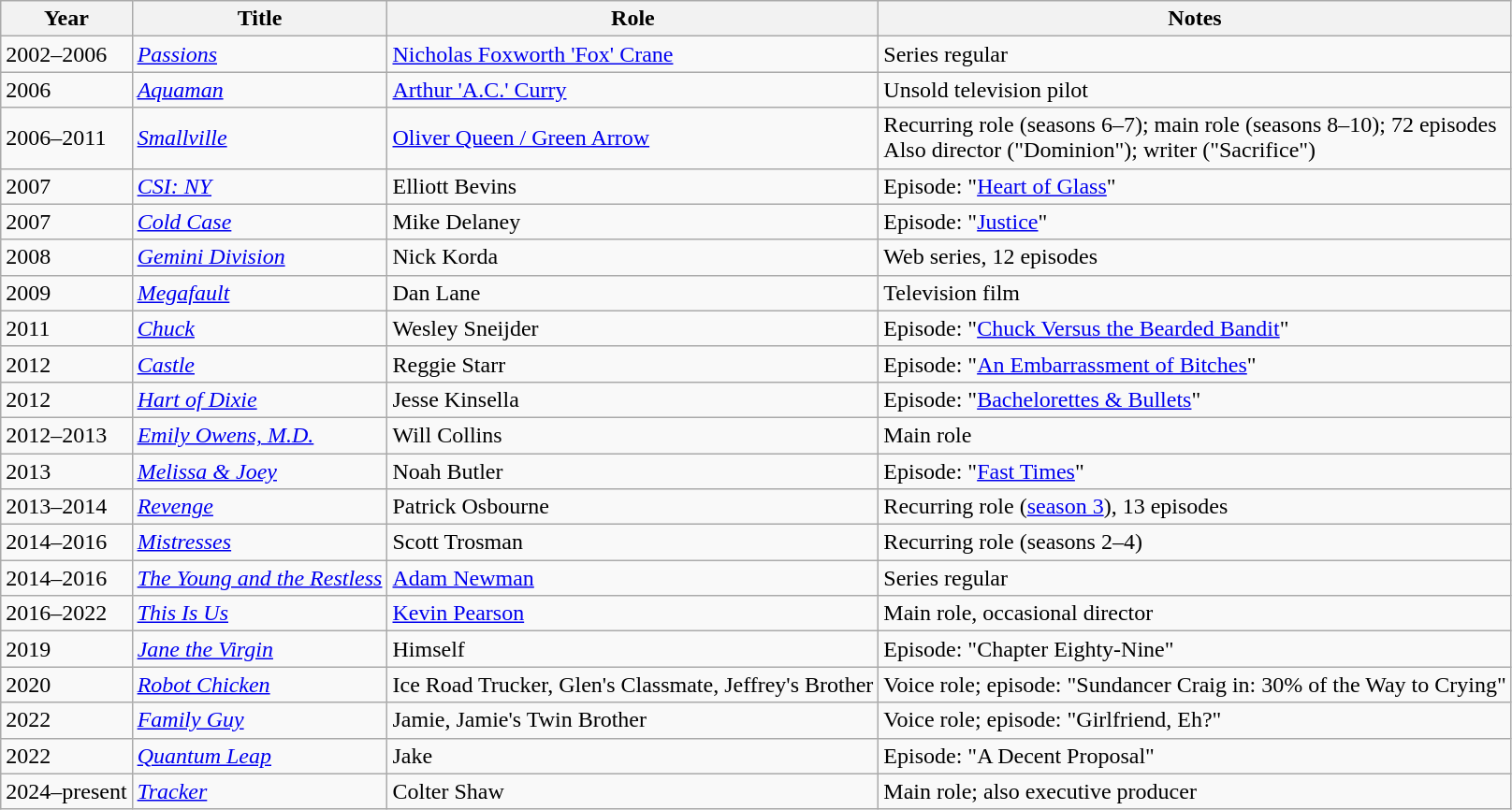<table class="wikitable sortable">
<tr>
<th>Year</th>
<th>Title</th>
<th>Role</th>
<th class="unsortable">Notes</th>
</tr>
<tr>
<td>2002–2006</td>
<td><em><a href='#'>Passions</a></em></td>
<td><a href='#'>Nicholas Foxworth 'Fox' Crane</a></td>
<td>Series regular</td>
</tr>
<tr>
<td>2006</td>
<td><em><a href='#'>Aquaman</a></em></td>
<td><a href='#'>Arthur 'A.C.' Curry</a></td>
<td>Unsold television pilot</td>
</tr>
<tr>
<td>2006–2011</td>
<td><em><a href='#'>Smallville</a></em></td>
<td><a href='#'>Oliver Queen / Green Arrow</a></td>
<td>Recurring role (seasons 6–7); main role (seasons 8–10); 72 episodes<br>Also director ("Dominion"); writer ("Sacrifice")</td>
</tr>
<tr>
<td>2007</td>
<td><em><a href='#'>CSI: NY</a></em></td>
<td>Elliott Bevins</td>
<td>Episode: "<a href='#'>Heart of Glass</a>"</td>
</tr>
<tr>
<td>2007</td>
<td><em><a href='#'>Cold Case</a></em></td>
<td>Mike Delaney</td>
<td>Episode: "<a href='#'>Justice</a>"</td>
</tr>
<tr>
<td>2008</td>
<td><em><a href='#'>Gemini Division</a></em></td>
<td>Nick Korda</td>
<td>Web series, 12 episodes</td>
</tr>
<tr>
<td>2009</td>
<td><em><a href='#'>Megafault</a></em></td>
<td>Dan Lane</td>
<td>Television film</td>
</tr>
<tr>
<td>2011</td>
<td><em><a href='#'>Chuck</a></em></td>
<td>Wesley Sneijder</td>
<td>Episode: "<a href='#'>Chuck Versus the Bearded Bandit</a>"</td>
</tr>
<tr>
<td>2012</td>
<td><em><a href='#'>Castle</a></em></td>
<td>Reggie Starr</td>
<td>Episode: "<a href='#'>An Embarrassment of Bitches</a>"</td>
</tr>
<tr>
<td>2012</td>
<td><em><a href='#'>Hart of Dixie</a></em></td>
<td>Jesse Kinsella</td>
<td>Episode: "<a href='#'>Bachelorettes & Bullets</a>"</td>
</tr>
<tr>
<td>2012–2013</td>
<td><em><a href='#'>Emily Owens, M.D.</a></em></td>
<td>Will Collins</td>
<td>Main role</td>
</tr>
<tr>
<td>2013</td>
<td><em><a href='#'>Melissa & Joey</a></em></td>
<td>Noah Butler</td>
<td>Episode: "<a href='#'>Fast Times</a>"</td>
</tr>
<tr>
<td>2013–2014</td>
<td><em><a href='#'>Revenge</a></em></td>
<td>Patrick Osbourne</td>
<td>Recurring role (<a href='#'>season 3</a>), 13 episodes</td>
</tr>
<tr>
<td>2014–2016</td>
<td><em><a href='#'>Mistresses</a></em></td>
<td>Scott Trosman</td>
<td>Recurring role (seasons 2–4)</td>
</tr>
<tr>
<td>2014–2016</td>
<td data-sort-value="Young and the Restless, The"><em><a href='#'>The Young and the Restless</a></em></td>
<td><a href='#'>Adam Newman</a></td>
<td>Series regular</td>
</tr>
<tr>
<td>2016–2022</td>
<td><em><a href='#'>This Is Us</a></em></td>
<td><a href='#'>Kevin Pearson</a></td>
<td>Main role, occasional director</td>
</tr>
<tr>
<td>2019</td>
<td><em><a href='#'>Jane the Virgin</a></em></td>
<td>Himself</td>
<td>Episode: "Chapter Eighty-Nine"</td>
</tr>
<tr>
<td>2020</td>
<td><em><a href='#'>Robot Chicken</a></em></td>
<td>Ice Road Trucker, Glen's Classmate, Jeffrey's Brother</td>
<td>Voice role; episode: "Sundancer Craig in: 30% of the Way to Crying"</td>
</tr>
<tr>
<td>2022</td>
<td><em><a href='#'>Family Guy</a></em></td>
<td>Jamie, Jamie's Twin Brother</td>
<td>Voice role; episode: "Girlfriend, Eh?"</td>
</tr>
<tr>
<td>2022</td>
<td><a href='#'><em>Quantum Leap</em></a></td>
<td>Jake</td>
<td>Episode: "A Decent Proposal"</td>
</tr>
<tr>
<td>2024–present</td>
<td><em><a href='#'>Tracker</a></em></td>
<td>Colter Shaw</td>
<td>Main role; also executive producer</td>
</tr>
</table>
